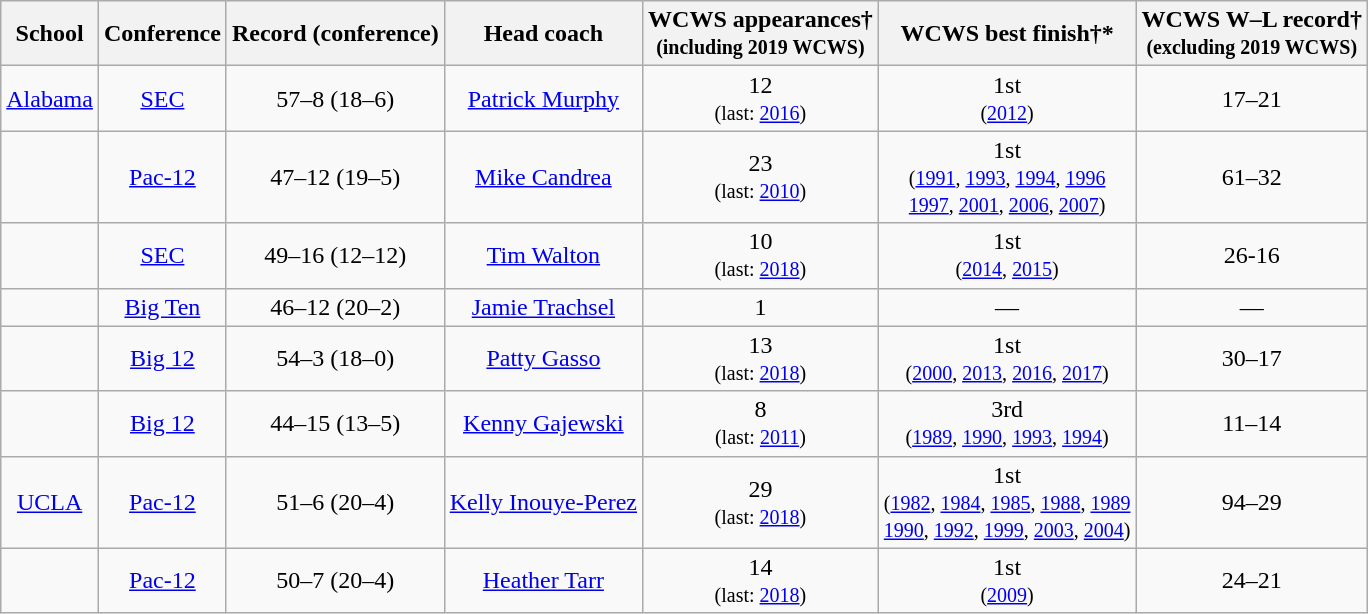<table class="wikitable">
<tr>
<th>School</th>
<th>Conference</th>
<th>Record (conference)</th>
<th>Head coach</th>
<th>WCWS appearances†<br><small> (including 2019 WCWS) </small></th>
<th>WCWS best finish†*</th>
<th>WCWS W–L record†<br><small> (excluding 2019 WCWS) </small></th>
</tr>
<tr align=center>
<td><a href='#'>Alabama</a></td>
<td><a href='#'>SEC</a></td>
<td>57–8 (18–6)</td>
<td><a href='#'>Patrick Murphy</a></td>
<td>12 <br><small>(last: <a href='#'>2016</a>)</small></td>
<td>1st <br><small>(<a href='#'>2012</a>)</small></td>
<td>17–21</td>
</tr>
<tr align=center>
<td></td>
<td><a href='#'>Pac-12</a></td>
<td>47–12 (19–5)</td>
<td><a href='#'>Mike Candrea</a></td>
<td>23 <br><small>(last: <a href='#'>2010</a>)</small></td>
<td>1st<br><small>(<a href='#'>1991</a>, <a href='#'>1993</a>, <a href='#'>1994</a>, <a href='#'>1996</a><br><a href='#'>1997</a>, <a href='#'>2001</a>, <a href='#'>2006</a>, <a href='#'>2007</a>)</small></td>
<td>61–32</td>
</tr>
<tr align=center>
<td></td>
<td><a href='#'>SEC</a></td>
<td>49–16 (12–12)</td>
<td><a href='#'>Tim Walton</a></td>
<td>10 <br><small>(last: <a href='#'>2018</a>)</small></td>
<td>1st<br><small>(<a href='#'>2014</a>, <a href='#'>2015</a>)</small></td>
<td>26-16</td>
</tr>
<tr align=center>
<td></td>
<td><a href='#'>Big Ten</a></td>
<td>46–12 (20–2)</td>
<td><a href='#'>Jamie Trachsel</a></td>
<td>1</td>
<td>—</td>
<td>—</td>
</tr>
<tr align=center>
<td></td>
<td><a href='#'>Big 12</a></td>
<td>54–3 (18–0)</td>
<td><a href='#'>Patty Gasso</a></td>
<td>13<br><small>(last: <a href='#'>2018</a>)</small></td>
<td>1st<br><small>(<a href='#'>2000</a>, <a href='#'>2013</a>, <a href='#'>2016</a>, <a href='#'>2017</a>)</small></td>
<td>30–17</td>
</tr>
<tr align=center>
<td></td>
<td><a href='#'>Big 12</a></td>
<td>44–15 (13–5)</td>
<td><a href='#'>Kenny Gajewski</a></td>
<td>8<br><small>(last: <a href='#'>2011</a>)</small></td>
<td>3rd <br><small>(<a href='#'>1989</a>, <a href='#'>1990</a>, <a href='#'>1993</a>, <a href='#'>1994</a>)</small></td>
<td>11–14</td>
</tr>
<tr align=center>
<td><a href='#'>UCLA</a></td>
<td><a href='#'>Pac-12</a></td>
<td>51–6 (20–4)</td>
<td><a href='#'>Kelly Inouye-Perez</a></td>
<td>29 <br><small>(last: <a href='#'>2018</a>)</small></td>
<td>1st <br><small>(<a href='#'>1982</a>, <a href='#'>1984</a>, <a href='#'>1985</a>, <a href='#'>1988</a>, <a href='#'>1989</a><br><a href='#'>1990</a>, <a href='#'>1992</a>, <a href='#'>1999</a>, <a href='#'>2003</a>, <a href='#'>2004</a>)</small></td>
<td>94–29</td>
</tr>
<tr align=center>
<td></td>
<td><a href='#'>Pac-12</a></td>
<td>50–7 (20–4)</td>
<td><a href='#'>Heather Tarr</a></td>
<td>14<br><small>(last: <a href='#'>2018</a>)</small></td>
<td>1st<br><small>(<a href='#'>2009</a>)</small></td>
<td>24–21</td>
</tr>
</table>
